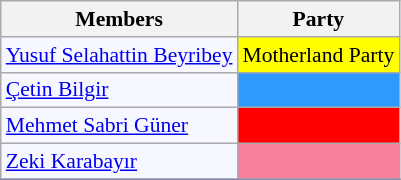<table class=wikitable style="border:1px solid #8888aa; background-color:#f7f8ff; padding:0px; font-size:90%;">
<tr>
<th>Members</th>
<th>Party</th>
</tr>
<tr>
<td><a href='#'>Yusuf Selahattin Beyribey</a></td>
<td style="background: #ffff00">Motherland Party</td>
</tr>
<tr>
<td><a href='#'>Çetin Bilgir</a></td>
<td style="background: #2E9AFE"></td>
</tr>
<tr>
<td><a href='#'>Mehmet Sabri Güner</a></td>
<td style="background: #ff0000"></td>
</tr>
<tr>
<td><a href='#'>Zeki Karabayır</a></td>
<td style="background: #F7819F"></td>
</tr>
<tr>
</tr>
</table>
